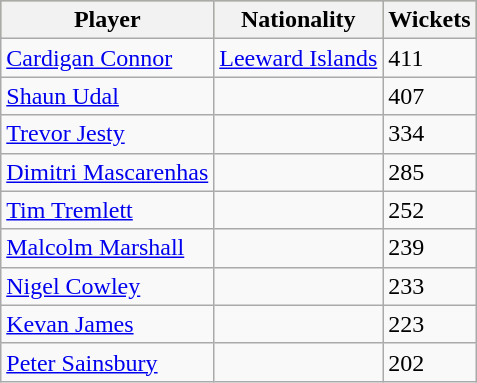<table class="wikitable">
<tr style="background:#bdb76b;">
<th>Player</th>
<th>Nationality</th>
<th>Wickets</th>
</tr>
<tr>
<td><a href='#'>Cardigan Connor</a></td>
<td> <a href='#'>Leeward Islands</a></td>
<td>411</td>
</tr>
<tr>
<td><a href='#'>Shaun Udal</a></td>
<td></td>
<td>407</td>
</tr>
<tr>
<td><a href='#'>Trevor Jesty</a></td>
<td></td>
<td>334</td>
</tr>
<tr>
<td><a href='#'>Dimitri Mascarenhas</a></td>
<td></td>
<td>285</td>
</tr>
<tr>
<td><a href='#'>Tim Tremlett</a></td>
<td></td>
<td>252</td>
</tr>
<tr>
<td><a href='#'>Malcolm Marshall</a></td>
<td></td>
<td>239</td>
</tr>
<tr>
<td><a href='#'>Nigel Cowley</a></td>
<td></td>
<td>233</td>
</tr>
<tr>
<td><a href='#'>Kevan James</a></td>
<td></td>
<td>223</td>
</tr>
<tr>
<td><a href='#'>Peter Sainsbury</a></td>
<td></td>
<td>202</td>
</tr>
</table>
